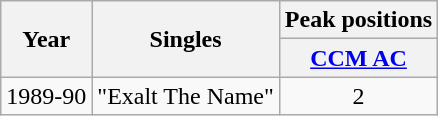<table class="wikitable">
<tr>
<th rowspan="2">Year</th>
<th rowspan="2">Singles</th>
<th colspan="1">Peak positions</th>
</tr>
<tr>
<th><a href='#'>CCM AC</a></th>
</tr>
<tr>
<td>1989-90</td>
<td>"Exalt The Name"</td>
<td align="center">2</td>
</tr>
</table>
